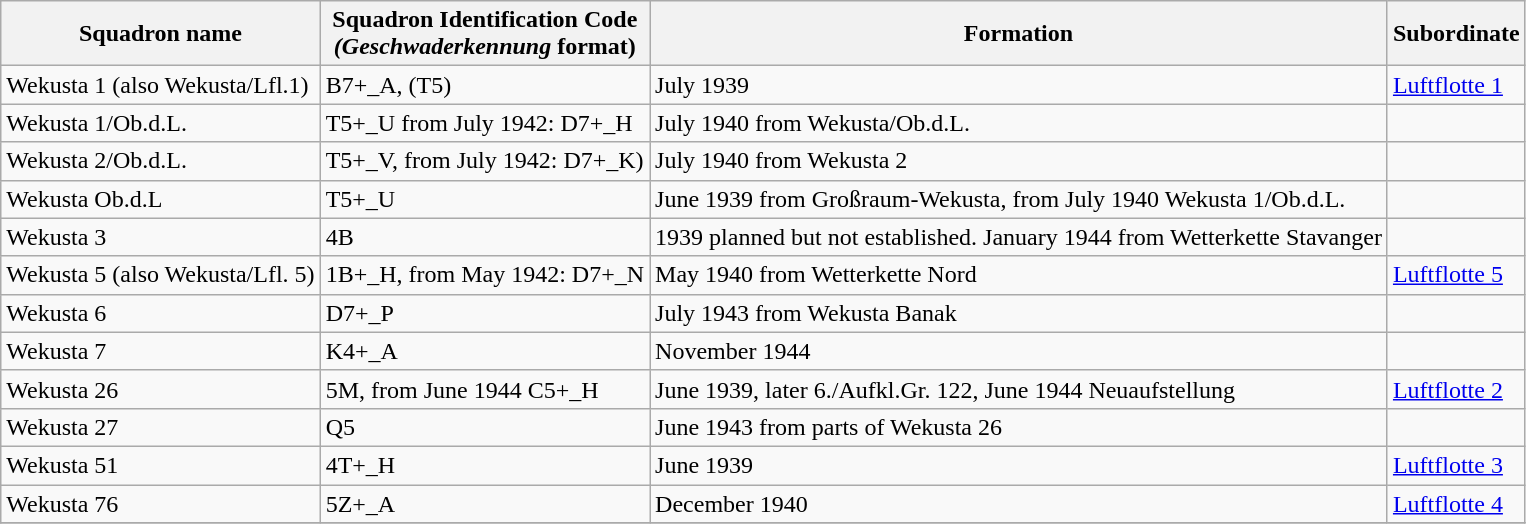<table class="wikitable">
<tr>
<th>Squadron name</th>
<th>Squadron Identification Code<br><em>(Geschwaderkennung</em> format)</th>
<th>Formation</th>
<th>Subordinate</th>
</tr>
<tr>
<td>Wekusta 1 (also Wekusta/Lfl.1)</td>
<td>B7+_A, (T5)</td>
<td>July 1939</td>
<td><a href='#'>Luftflotte 1</a></td>
</tr>
<tr>
<td>Wekusta 1/Ob.d.L.</td>
<td>T5+_U from July 1942: D7+_H</td>
<td>July 1940 from Wekusta/Ob.d.L.</td>
<td></td>
</tr>
<tr>
<td>Wekusta 2/Ob.d.L.</td>
<td>T5+_V, from July 1942: D7+_K)</td>
<td>July 1940 from Wekusta 2</td>
<td></td>
</tr>
<tr>
<td>Wekusta Ob.d.L</td>
<td>T5+_U</td>
<td>June 1939 from Großraum-Wekusta, from July 1940 Wekusta 1/Ob.d.L.</td>
<td></td>
</tr>
<tr>
<td>Wekusta 3</td>
<td>4B</td>
<td>1939 planned but not established. January 1944 from Wetterkette Stavanger</td>
<td></td>
</tr>
<tr>
<td>Wekusta 5 (also Wekusta/Lfl. 5)</td>
<td>1B+_H, from May 1942: D7+_N</td>
<td>May 1940 from Wetterkette Nord</td>
<td><a href='#'>Luftflotte 5</a></td>
</tr>
<tr>
<td>Wekusta 6</td>
<td>D7+_P</td>
<td>July 1943 from Wekusta Banak</td>
<td></td>
</tr>
<tr>
<td>Wekusta 7</td>
<td>K4+_A</td>
<td>November 1944</td>
<td></td>
</tr>
<tr>
<td>Wekusta 26</td>
<td>5M, from June 1944 C5+_H</td>
<td>June 1939, later 6./Aufkl.Gr. 122, June 1944 Neuaufstellung</td>
<td><a href='#'>Luftflotte 2</a></td>
</tr>
<tr>
<td>Wekusta 27</td>
<td>Q5</td>
<td>June 1943 from parts of Wekusta 26</td>
<td></td>
</tr>
<tr>
<td>Wekusta 51</td>
<td>4T+_H</td>
<td>June 1939</td>
<td><a href='#'>Luftflotte 3</a></td>
</tr>
<tr>
<td>Wekusta 76</td>
<td>5Z+_A</td>
<td>December 1940</td>
<td><a href='#'>Luftflotte 4</a></td>
</tr>
<tr>
</tr>
</table>
